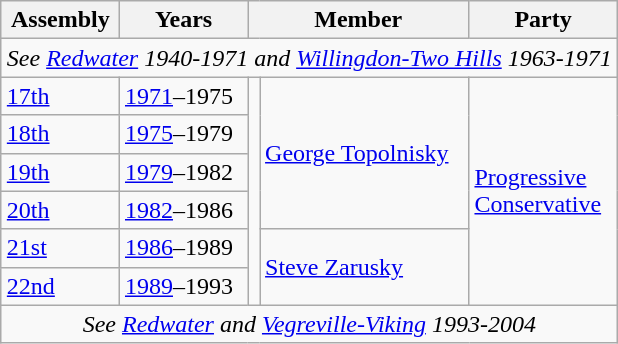<table class=wikitable align=right>
<tr>
<th>Assembly</th>
<th>Years</th>
<th colspan="2">Member</th>
<th>Party</th>
</tr>
<tr>
<td align="center" colspan=5><em>See <a href='#'>Redwater</a> 1940-1971 and <a href='#'>Willingdon-Two Hills</a> 1963-1971</em></td>
</tr>
<tr>
<td><a href='#'>17th</a></td>
<td><a href='#'>1971</a>–1975</td>
<td rowspan=6 ></td>
<td rowspan=4><a href='#'>George Topolnisky</a></td>
<td rowspan=6><a href='#'>Progressive <br>Conservative</a></td>
</tr>
<tr>
<td><a href='#'>18th</a></td>
<td><a href='#'>1975</a>–1979</td>
</tr>
<tr>
<td><a href='#'>19th</a></td>
<td><a href='#'>1979</a>–1982</td>
</tr>
<tr>
<td><a href='#'>20th</a></td>
<td><a href='#'>1982</a>–1986</td>
</tr>
<tr>
<td><a href='#'>21st</a></td>
<td><a href='#'>1986</a>–1989</td>
<td rowspan=2><a href='#'>Steve Zarusky</a></td>
</tr>
<tr>
<td><a href='#'>22nd</a></td>
<td><a href='#'>1989</a>–1993</td>
</tr>
<tr>
<td align="center" colspan=5><em>See <a href='#'>Redwater</a> and <a href='#'>Vegreville-Viking</a> 1993-2004</em></td>
</tr>
</table>
